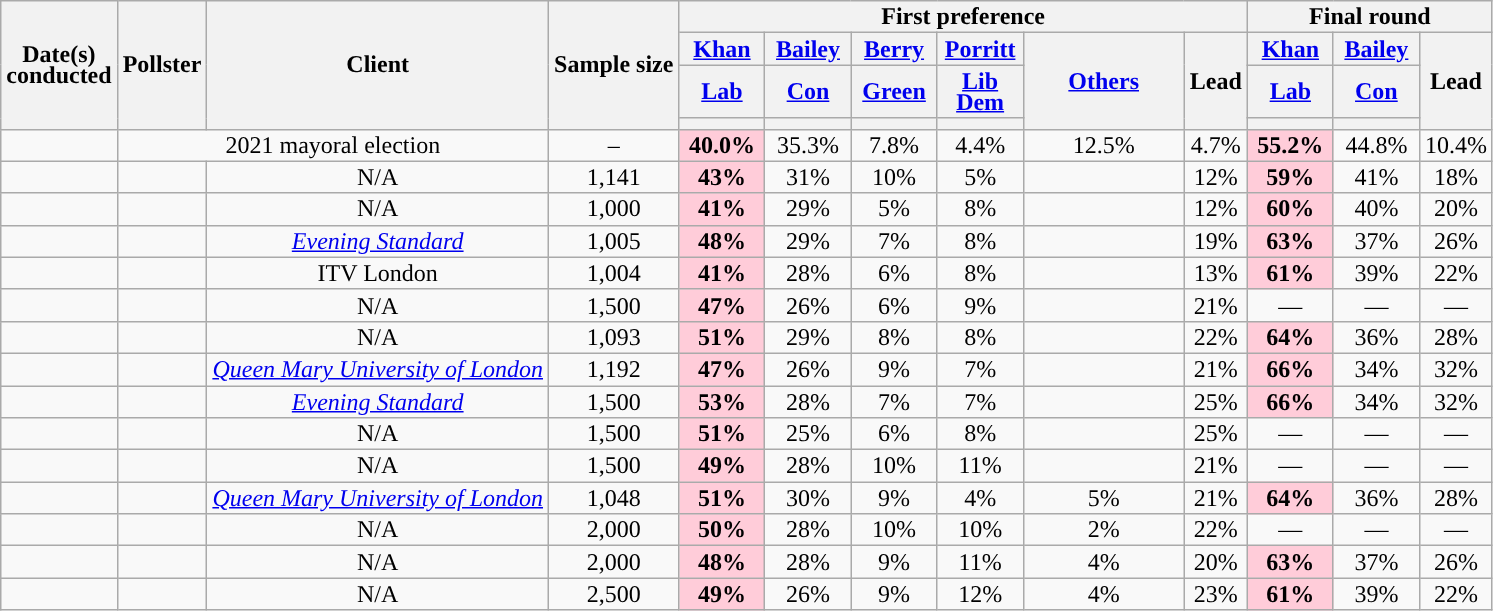<table class="wikitable sortable mw-datatable" style="text-align:center;line-height:14px;">
<tr>
<th rowspan="4">Date(s)<br>conducted</th>
<th rowspan="4">Pollster</th>
<th rowspan="4">Client</th>
<th rowspan="4">Sample size</th>
<th colspan="6">First preference</th>
<th colspan="3">Final round</th>
</tr>
<tr>
<th style="width:50px;"><a href='#'>Khan</a></th>
<th style="width:50px;"><a href='#'>Bailey</a></th>
<th style="width:50px;"><a href='#'>Berry</a></th>
<th style="width:50px;"><a href='#'>Porritt</a></th>
<th rowspan="3" style="width:100px;"><a href='#'>Others</a></th>
<th rowspan="3" data-sort-type="number">Lead</th>
<th style="width:50px;"><a href='#'>Khan</a></th>
<th style="width:50px;"><a href='#'>Bailey</a></th>
<th rowspan="3" data-sort-type="number">Lead</th>
</tr>
<tr>
<th><a href='#'>Lab</a></th>
<th><a href='#'>Con</a></th>
<th><a href='#'>Green</a></th>
<th><a href='#'>Lib Dem</a></th>
<th><a href='#'>Lab</a></th>
<th><a href='#'>Con</a></th>
</tr>
<tr>
<th data-sort-type="number" style="background:"></th>
<th data-sort-type="number" style="background:"></th>
<th data-sort-type="number" style="background:"></th>
<th data-sort-type="number" style="background:"></th>
<th data-sort-type="number" style="background:"></th>
<th data-sort-type="number" style="background:"></th>
</tr>
<tr>
<td></td>
<td colspan="2">2021 mayoral election</td>
<td>–</td>
<td style="background:#FFCCD9;"><strong>40.0%</strong></td>
<td>35.3%</td>
<td>7.8%</td>
<td>4.4%</td>
<td>12.5%</td>
<td style="background:">4.7%</td>
<td style="background:#FFCCD9;"><strong>55.2%</strong></td>
<td>44.8%</td>
<td style="background:">10.4%</td>
</tr>
<tr>
<td></td>
<td></td>
<td>N/A</td>
<td>1,141</td>
<td style="background:#FFCCD9;"><strong>43%</strong></td>
<td>31%</td>
<td>10%</td>
<td>5%</td>
<td></td>
<td style="background:">12%</td>
<td style="background:#FFCCD9;"><strong>59%</strong></td>
<td>41%</td>
<td style="background:">18%</td>
</tr>
<tr>
<td></td>
<td> </td>
<td>N/A</td>
<td>1,000</td>
<td style="background:#FFCCD9;"><strong>41%</strong></td>
<td>29%</td>
<td>5%</td>
<td>8%</td>
<td></td>
<td style="background:">12%</td>
<td style="background:#FFCCD9;"><strong>60%</strong></td>
<td>40%</td>
<td style="background:">20%</td>
</tr>
<tr>
<td></td>
<td></td>
<td><em><a href='#'>Evening Standard</a></em></td>
<td>1,005</td>
<td style="background:#FFCCD9;"><strong>48%</strong></td>
<td>29%</td>
<td>7%</td>
<td>8%</td>
<td></td>
<td style="background:">19%</td>
<td style="background:#FFCCD9;"><strong>63%</strong></td>
<td>37%</td>
<td style="background:">26%</td>
</tr>
<tr>
<td></td>
<td></td>
<td>ITV London</td>
<td>1,004</td>
<td style="background:#FFCCD9;"><strong>41%</strong></td>
<td>28%</td>
<td>6%</td>
<td>8%</td>
<td></td>
<td style="background:">13%</td>
<td style="background:#FFCCD9;"><strong>61%</strong></td>
<td>39%</td>
<td style="background:">22%</td>
</tr>
<tr>
<td></td>
<td></td>
<td>N/A</td>
<td>1,500</td>
<td style="background:#FFCCD9;"><strong>47%</strong></td>
<td>26%</td>
<td>6%</td>
<td>9%</td>
<td></td>
<td style="background:">21%</td>
<td>—</td>
<td>—</td>
<td>—</td>
</tr>
<tr>
<td></td>
<td></td>
<td>N/A</td>
<td>1,093</td>
<td style="background:#FFCCD9;"><strong>51%</strong></td>
<td>29%</td>
<td>8%</td>
<td>8%</td>
<td></td>
<td style="background:">22%</td>
<td style="background:#FFCCD9;"><strong>64%</strong></td>
<td>36%</td>
<td style="background:">28%</td>
</tr>
<tr>
<td></td>
<td></td>
<td><em><a href='#'>Queen Mary University of London</a></em></td>
<td>1,192</td>
<td style="background:#FFCCD9;"><strong>47%</strong></td>
<td>26%</td>
<td>9%</td>
<td>7%</td>
<td></td>
<td style="background:">21%</td>
<td style="background:#FFCCD9;"><strong>66%</strong></td>
<td>34%</td>
<td style="background:">32%</td>
</tr>
<tr>
<td></td>
<td></td>
<td><em><a href='#'>Evening Standard</a></em></td>
<td>1,500</td>
<td style="background:#FFCCD9;"><strong>53%</strong></td>
<td>28%</td>
<td>7%</td>
<td>7%</td>
<td></td>
<td style="background:">25%</td>
<td style="background:#FFCCD9;"><strong>66%</strong></td>
<td>34%</td>
<td style="background:">32%</td>
</tr>
<tr>
<td></td>
<td></td>
<td>N/A</td>
<td>1,500</td>
<td style="background:#FFCCD9;"><strong>51%</strong></td>
<td>25%</td>
<td>6%</td>
<td>8%</td>
<td></td>
<td style="background:">25%</td>
<td>—</td>
<td>—</td>
<td>—</td>
</tr>
<tr>
<td></td>
<td></td>
<td>N/A</td>
<td>1,500</td>
<td style="background:#FFCCD9;"><strong>49%</strong></td>
<td>28%</td>
<td>10%</td>
<td>11%</td>
<td></td>
<td style="background:">21%</td>
<td>—</td>
<td>—</td>
<td>—</td>
</tr>
<tr>
<td></td>
<td></td>
<td><em><a href='#'>Queen Mary University of London</a></em></td>
<td>1,048</td>
<td style="background:#FFCCD9;"><strong>51%</strong></td>
<td>30%</td>
<td>9%</td>
<td>4%</td>
<td>5%</td>
<td style="background:">21%</td>
<td style="background:#FFCCD9;"><strong>64%</strong></td>
<td>36%</td>
<td style="background:">28%</td>
</tr>
<tr>
<td></td>
<td></td>
<td>N/A</td>
<td>2,000</td>
<td style="background:#FFCCD9;"><strong>50%</strong></td>
<td>28%</td>
<td>10%</td>
<td>10%</td>
<td>2%</td>
<td style="background:">22%</td>
<td>—</td>
<td>—</td>
<td>—</td>
</tr>
<tr>
<td></td>
<td></td>
<td>N/A</td>
<td>2,000</td>
<td style="background:#FFCCD9;"><strong>48%</strong></td>
<td>28%</td>
<td>9%</td>
<td>11%</td>
<td>4%</td>
<td style="background:">20%</td>
<td style="background:#FFCCD9;"><strong>63%</strong></td>
<td>37%</td>
<td style="background:">26%</td>
</tr>
<tr>
<td></td>
<td></td>
<td>N/A</td>
<td>2,500</td>
<td style="background:#FFCCD9;"><strong>49%</strong></td>
<td>26%</td>
<td>9%</td>
<td>12%</td>
<td>4%</td>
<td style="background:">23%</td>
<td style="background:#FFCCD9;"><strong>61%</strong></td>
<td>39%</td>
<td style="background:">22%</td>
</tr>
</table>
